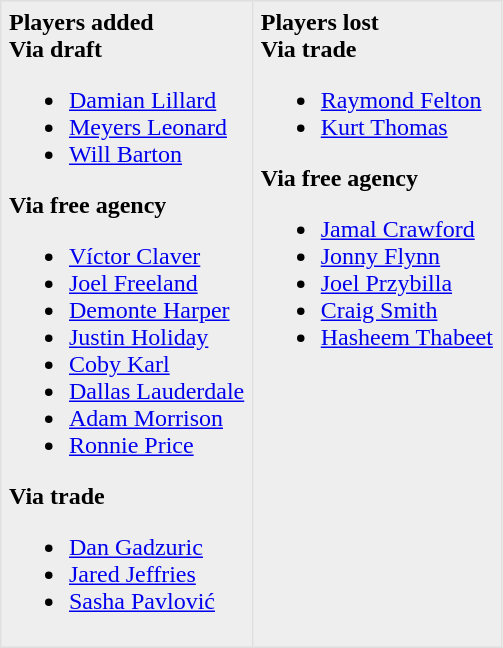<table border=1 style="border-collapse:collapse; background-color:#eeeeee" bordercolor="#DFDFDF" cellpadding="5">
<tr>
<td valign="top"><strong>Players added</strong><br><strong>Via draft</strong><ul><li><a href='#'>Damian Lillard</a></li><li><a href='#'>Meyers Leonard</a></li><li><a href='#'>Will Barton</a></li></ul><strong>Via free agency</strong><ul><li><a href='#'>Víctor Claver</a></li><li><a href='#'>Joel Freeland</a></li><li><a href='#'>Demonte Harper</a> </li><li><a href='#'>Justin Holiday</a> </li><li><a href='#'>Coby Karl</a> </li><li><a href='#'>Dallas Lauderdale</a> </li><li><a href='#'>Adam Morrison</a> </li><li><a href='#'>Ronnie Price</a></li></ul><strong>Via trade</strong><ul><li><a href='#'>Dan Gadzuric</a> </li><li><a href='#'>Jared Jeffries</a></li><li><a href='#'>Sasha Pavlović</a></li></ul></td>
<td valign="top"><strong>Players lost</strong><br><strong>Via trade</strong><ul><li><a href='#'>Raymond Felton</a></li><li><a href='#'>Kurt Thomas</a></li></ul><strong>Via free agency</strong><ul><li><a href='#'>Jamal Crawford</a></li><li><a href='#'>Jonny Flynn</a></li><li><a href='#'>Joel Przybilla</a></li><li><a href='#'>Craig Smith</a></li><li><a href='#'>Hasheem Thabeet</a></li></ul></td>
</tr>
</table>
